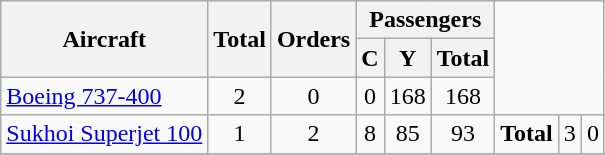<table class="wikitable">
<tr>
<th rowspan="2">Aircraft</th>
<th rowspan="2">Total</th>
<th rowspan="2">Orders</th>
<th colspan="3">Passengers</th>
</tr>
<tr>
<th><abbr>C</abbr></th>
<th><abbr>Y</abbr></th>
<th>Total</th>
</tr>
<tr>
<td><a href='#'>Boeing 737-400</a></td>
<td style="text-align:center;">2</td>
<td style="text-align:center;">0</td>
<td style="text-align:center;">0</td>
<td style="text-align:center;">168</td>
<td style="text-align:center;">168</td>
</tr>
<tr>
<td><a href='#'>Sukhoi Superjet 100</a></td>
<td style="text-align:center;">1</td>
<td style="text-align:center;">2</td>
<td style="text-align:center;">8</td>
<td style="text-align:center;">85</td>
<td style="text-align:center;">93</td>
<td><strong>Total</strong></td>
<td style="text-align:center;">3</td>
<td style="text-align:center;">0</td>
</tr>
<tr>
</tr>
</table>
